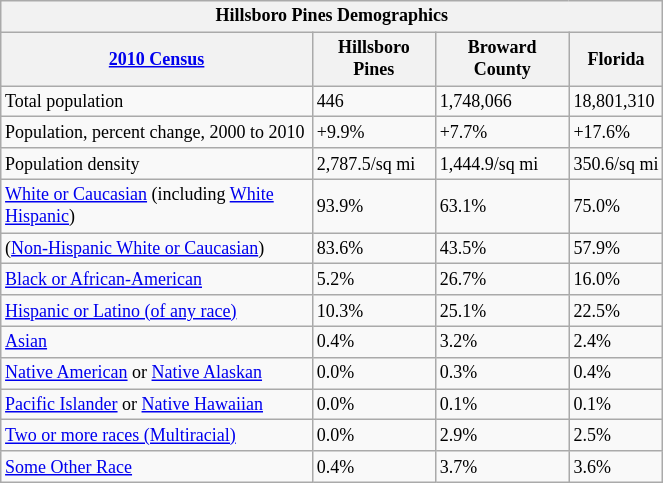<table class="wikitable" style="float: left; margin-right: 2em; width: 35%; font-size: 75%;">
<tr>
<th colspan=4>Hillsboro Pines Demographics</th>
</tr>
<tr>
<th><a href='#'>2010 Census</a></th>
<th>Hillsboro Pines</th>
<th>Broward County</th>
<th>Florida</th>
</tr>
<tr>
<td>Total population</td>
<td>446</td>
<td>1,748,066</td>
<td>18,801,310</td>
</tr>
<tr>
<td>Population, percent change, 2000 to 2010</td>
<td>+9.9%</td>
<td>+7.7%</td>
<td>+17.6%</td>
</tr>
<tr>
<td>Population density</td>
<td>2,787.5/sq mi</td>
<td>1,444.9/sq mi</td>
<td>350.6/sq mi</td>
</tr>
<tr>
<td><a href='#'>White or Caucasian</a> (including <a href='#'>White Hispanic</a>)</td>
<td>93.9%</td>
<td>63.1%</td>
<td>75.0%</td>
</tr>
<tr>
<td>(<a href='#'>Non-Hispanic White or Caucasian</a>)</td>
<td>83.6%</td>
<td>43.5%</td>
<td>57.9%</td>
</tr>
<tr>
<td><a href='#'>Black or African-American</a></td>
<td>5.2%</td>
<td>26.7%</td>
<td>16.0%</td>
</tr>
<tr>
<td><a href='#'>Hispanic or Latino (of any race)</a></td>
<td>10.3%</td>
<td>25.1%</td>
<td>22.5%</td>
</tr>
<tr>
<td><a href='#'>Asian</a></td>
<td>0.4%</td>
<td>3.2%</td>
<td>2.4%</td>
</tr>
<tr>
<td><a href='#'>Native American</a> or <a href='#'>Native Alaskan</a></td>
<td>0.0%</td>
<td>0.3%</td>
<td>0.4%</td>
</tr>
<tr>
<td><a href='#'>Pacific Islander</a> or <a href='#'>Native Hawaiian</a></td>
<td>0.0%</td>
<td>0.1%</td>
<td>0.1%</td>
</tr>
<tr>
<td><a href='#'>Two or more races (Multiracial)</a></td>
<td>0.0%</td>
<td>2.9%</td>
<td>2.5%</td>
</tr>
<tr>
<td><a href='#'>Some Other Race</a></td>
<td>0.4%</td>
<td>3.7%</td>
<td>3.6%</td>
</tr>
</table>
